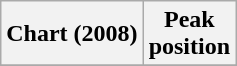<table class="wikitable plainrowheaders" style="text-align:center">
<tr>
<th scope="col">Chart (2008)</th>
<th scope="col">Peak<br>position</th>
</tr>
<tr>
</tr>
</table>
